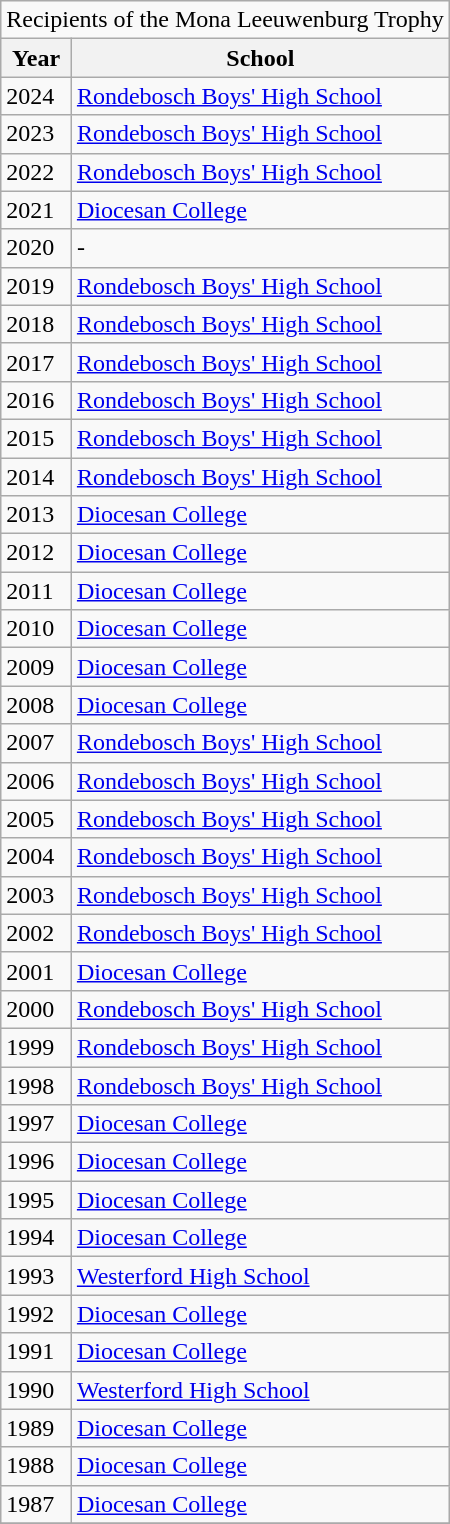<table class="wikitable sortable">
<tr>
<td colspan="3">Recipients of the Mona Leeuwenburg Trophy</td>
</tr>
<tr>
<th>Year</th>
<th>School</th>
</tr>
<tr>
<td>2024</td>
<td><a href='#'>Rondebosch Boys' High School</a></td>
</tr>
<tr>
<td>2023</td>
<td><a href='#'>Rondebosch Boys' High School</a></td>
</tr>
<tr>
<td>2022</td>
<td><a href='#'>Rondebosch Boys' High School</a></td>
</tr>
<tr>
<td>2021</td>
<td><a href='#'>Diocesan College</a></td>
</tr>
<tr>
<td>2020</td>
<td>-</td>
</tr>
<tr>
<td>2019</td>
<td><a href='#'>Rondebosch Boys' High School</a></td>
</tr>
<tr>
<td>2018</td>
<td><a href='#'>Rondebosch Boys' High School</a></td>
</tr>
<tr>
<td>2017</td>
<td><a href='#'>Rondebosch Boys' High School</a></td>
</tr>
<tr>
<td>2016</td>
<td><a href='#'>Rondebosch Boys' High School</a></td>
</tr>
<tr>
<td>2015</td>
<td><a href='#'>Rondebosch Boys' High School</a></td>
</tr>
<tr>
<td>2014</td>
<td><a href='#'>Rondebosch Boys' High School</a></td>
</tr>
<tr>
<td>2013</td>
<td><a href='#'>Diocesan College</a></td>
</tr>
<tr>
<td>2012</td>
<td><a href='#'>Diocesan College</a></td>
</tr>
<tr>
<td>2011</td>
<td><a href='#'>Diocesan College</a></td>
</tr>
<tr>
<td>2010</td>
<td><a href='#'>Diocesan College</a></td>
</tr>
<tr>
<td>2009</td>
<td><a href='#'>Diocesan College</a></td>
</tr>
<tr>
<td>2008</td>
<td><a href='#'>Diocesan College</a></td>
</tr>
<tr>
<td>2007</td>
<td><a href='#'>Rondebosch Boys' High School</a></td>
</tr>
<tr>
<td>2006</td>
<td><a href='#'>Rondebosch Boys' High School</a></td>
</tr>
<tr>
<td>2005</td>
<td><a href='#'>Rondebosch Boys' High School</a></td>
</tr>
<tr>
<td>2004</td>
<td><a href='#'>Rondebosch Boys' High School</a></td>
</tr>
<tr>
<td>2003</td>
<td><a href='#'>Rondebosch Boys' High School</a></td>
</tr>
<tr>
<td>2002</td>
<td><a href='#'>Rondebosch Boys' High School</a></td>
</tr>
<tr>
<td>2001</td>
<td><a href='#'>Diocesan College</a></td>
</tr>
<tr>
<td>2000</td>
<td><a href='#'>Rondebosch Boys' High School</a></td>
</tr>
<tr>
<td>1999</td>
<td><a href='#'>Rondebosch Boys' High School</a></td>
</tr>
<tr>
<td>1998</td>
<td><a href='#'>Rondebosch Boys' High School</a></td>
</tr>
<tr>
<td>1997</td>
<td><a href='#'>Diocesan College</a></td>
</tr>
<tr>
<td>1996</td>
<td><a href='#'>Diocesan College</a></td>
</tr>
<tr>
<td>1995</td>
<td><a href='#'>Diocesan College</a></td>
</tr>
<tr>
<td>1994</td>
<td><a href='#'>Diocesan College</a></td>
</tr>
<tr>
<td>1993</td>
<td><a href='#'>Westerford High School</a></td>
</tr>
<tr>
<td>1992</td>
<td><a href='#'>Diocesan College</a></td>
</tr>
<tr>
<td>1991</td>
<td><a href='#'>Diocesan College</a></td>
</tr>
<tr>
<td>1990</td>
<td><a href='#'>Westerford High School</a></td>
</tr>
<tr>
<td>1989</td>
<td><a href='#'>Diocesan College</a></td>
</tr>
<tr>
<td>1988</td>
<td><a href='#'>Diocesan College</a></td>
</tr>
<tr>
<td>1987</td>
<td><a href='#'>Diocesan College</a></td>
</tr>
<tr>
</tr>
</table>
